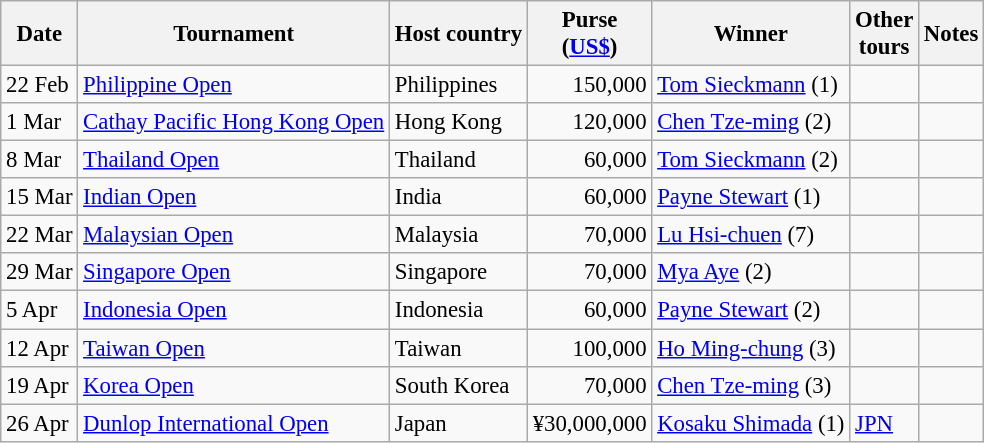<table class="wikitable" style="font-size:95%">
<tr>
<th>Date</th>
<th>Tournament</th>
<th>Host country</th>
<th>Purse<br>(<a href='#'>US$</a>)</th>
<th>Winner</th>
<th>Other<br>tours</th>
<th>Notes</th>
</tr>
<tr>
<td>22 Feb</td>
<td><a href='#'>Philippine Open</a></td>
<td>Philippines</td>
<td align=right>150,000</td>
<td> <a href='#'>Tom Sieckmann</a> (1)</td>
<td></td>
<td></td>
</tr>
<tr>
<td>1 Mar</td>
<td><a href='#'>Cathay Pacific Hong Kong Open</a></td>
<td>Hong Kong</td>
<td align=right>120,000</td>
<td> <a href='#'>Chen Tze-ming</a> (2)</td>
<td></td>
<td></td>
</tr>
<tr>
<td>8 Mar</td>
<td><a href='#'>Thailand Open</a></td>
<td>Thailand</td>
<td align=right>60,000</td>
<td> <a href='#'>Tom Sieckmann</a> (2)</td>
<td></td>
<td></td>
</tr>
<tr>
<td>15 Mar</td>
<td><a href='#'>Indian Open</a></td>
<td>India</td>
<td align=right>60,000</td>
<td> <a href='#'>Payne Stewart</a> (1)</td>
<td></td>
<td></td>
</tr>
<tr>
<td>22 Mar</td>
<td><a href='#'>Malaysian Open</a></td>
<td>Malaysia</td>
<td align=right>70,000</td>
<td> <a href='#'>Lu Hsi-chuen</a> (7)</td>
<td></td>
<td></td>
</tr>
<tr>
<td>29 Mar</td>
<td><a href='#'>Singapore Open</a></td>
<td>Singapore</td>
<td align=right>70,000</td>
<td> <a href='#'>Mya Aye</a> (2)</td>
<td></td>
<td></td>
</tr>
<tr>
<td>5 Apr</td>
<td><a href='#'>Indonesia Open</a></td>
<td>Indonesia</td>
<td align=right>60,000</td>
<td> <a href='#'>Payne Stewart</a> (2)</td>
<td></td>
<td></td>
</tr>
<tr>
<td>12 Apr</td>
<td><a href='#'>Taiwan Open</a></td>
<td>Taiwan</td>
<td align=right>100,000</td>
<td> <a href='#'>Ho Ming-chung</a> (3)</td>
<td></td>
<td></td>
</tr>
<tr>
<td>19 Apr</td>
<td><a href='#'>Korea Open</a></td>
<td>South Korea</td>
<td align=right>70,000</td>
<td> <a href='#'>Chen Tze-ming</a> (3)</td>
<td></td>
<td></td>
</tr>
<tr>
<td>26 Apr</td>
<td><a href='#'>Dunlop International Open</a></td>
<td>Japan</td>
<td align=right>¥30,000,000</td>
<td> <a href='#'>Kosaku Shimada</a> (1)</td>
<td><a href='#'>JPN</a></td>
<td></td>
</tr>
</table>
